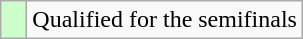<table class=wikitable>
<tr>
<td width=10px style="background-color:#ccffcc;"></td>
<td>Qualified for the semifinals</td>
</tr>
</table>
